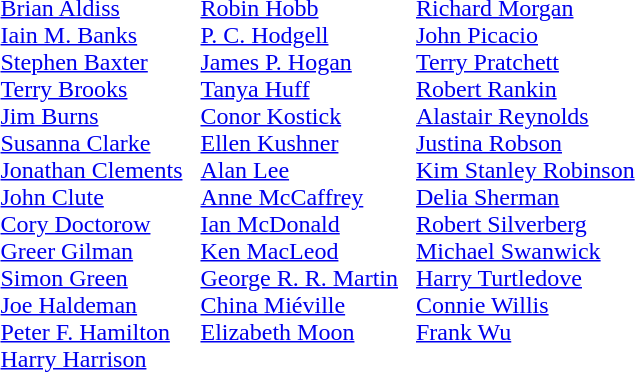<table border="0" cellpadding="5">
<tr ---->
<td valign="top"><br><a href='#'>Brian Aldiss</a><br>
<a href='#'>Iain M. Banks</a><br>
<a href='#'>Stephen Baxter</a><br>
<a href='#'>Terry Brooks</a><br>
<a href='#'>Jim Burns</a><br>
<a href='#'>Susanna Clarke</a><br>
<a href='#'>Jonathan Clements</a><br>
<a href='#'>John Clute</a><br>
<a href='#'>Cory Doctorow</a><br>
<a href='#'>Greer Gilman</a><br>
<a href='#'>Simon Green</a><br>
<a href='#'>Joe Haldeman</a><br>
<a href='#'>Peter F. Hamilton</a><br>
<a href='#'>Harry Harrison</a><br></td>
<td valign="top"><br><a href='#'>Robin Hobb</a><br>
<a href='#'>P. C. Hodgell</a><br>
<a href='#'>James P. Hogan</a><br>
<a href='#'>Tanya Huff</a><br>
<a href='#'>Conor Kostick</a><br>
<a href='#'>Ellen Kushner</a><br>
<a href='#'>Alan Lee</a><br>
<a href='#'>Anne McCaffrey</a><br>
<a href='#'>Ian McDonald</a><br>
<a href='#'>Ken MacLeod</a><br>
<a href='#'>George R. R. Martin</a><br>
<a href='#'>China Miéville</a><br>
<a href='#'>Elizabeth Moon</a><br></td>
<td valign="top"><br><a href='#'>Richard Morgan</a><br>
<a href='#'>John Picacio</a><br>
<a href='#'>Terry Pratchett</a><br>
<a href='#'>Robert Rankin</a><br>
<a href='#'>Alastair Reynolds</a><br>
<a href='#'>Justina Robson</a><br>
<a href='#'>Kim Stanley Robinson</a><br>
<a href='#'>Delia Sherman</a><br>
<a href='#'>Robert Silverberg</a><br>
<a href='#'>Michael Swanwick</a><br>
<a href='#'>Harry Turtledove</a><br>
<a href='#'>Connie Willis</a><br>
<a href='#'>Frank Wu</a><br></td>
</tr>
</table>
